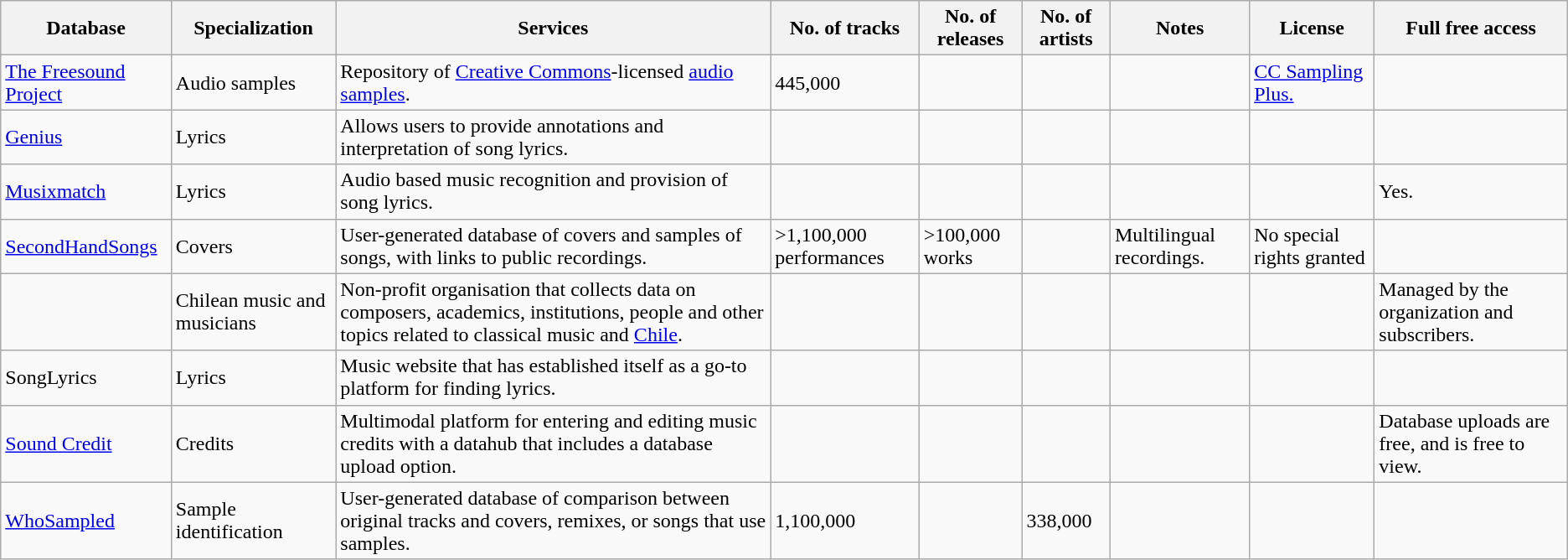<table class="wikitable sortable">
<tr>
<th>Database</th>
<th>Specialization</th>
<th>Services</th>
<th data-sort-type="number">No. of tracks</th>
<th data-sort-type="number">No. of releases</th>
<th data-sort-type="number">No. of artists</th>
<th>Notes</th>
<th>License</th>
<th>Full free access</th>
</tr>
<tr>
<td><a href='#'>The Freesound Project</a></td>
<td>Audio samples</td>
<td>Repository of <a href='#'>Creative Commons</a>-licensed <a href='#'>audio samples</a>.</td>
<td>445,000</td>
<td></td>
<td></td>
<td></td>
<td><a href='#'>CC Sampling Plus.</a></td>
<td></td>
</tr>
<tr>
<td><a href='#'>Genius</a></td>
<td>Lyrics</td>
<td>Allows users to provide annotations and interpretation of song lyrics.</td>
<td></td>
<td></td>
<td></td>
<td></td>
<td></td>
<td></td>
</tr>
<tr>
<td><a href='#'>Musixmatch</a></td>
<td>Lyrics</td>
<td>Audio based music recognition and provision of song lyrics.</td>
<td></td>
<td></td>
<td></td>
<td></td>
<td></td>
<td>Yes.</td>
</tr>
<tr>
<td><a href='#'>SecondHandSongs</a></td>
<td>Covers</td>
<td>User-generated database of covers and samples of songs, with links to public recordings.</td>
<td>>1,100,000 performances</td>
<td>>100,000 works</td>
<td></td>
<td>Multilingual recordings.</td>
<td>No special rights granted</td>
<td></td>
</tr>
<tr>
<td></td>
<td>Chilean music and musicians</td>
<td>Non-profit organisation that collects data on composers, academics, institutions, people and other topics related to classical music and <a href='#'>Chile</a>.</td>
<td></td>
<td></td>
<td></td>
<td></td>
<td></td>
<td>Managed by the organization and subscribers.</td>
</tr>
<tr>
<td>SongLyrics</td>
<td>Lyrics</td>
<td>Music website that has established itself as a go-to platform for finding lyrics.</td>
<td></td>
<td></td>
<td></td>
<td></td>
<td></td>
<td></td>
</tr>
<tr>
<td><a href='#'>Sound Credit</a></td>
<td>Credits</td>
<td>Multimodal platform for entering and editing music credits with a datahub that includes a database upload option.</td>
<td></td>
<td></td>
<td></td>
<td></td>
<td></td>
<td>Database uploads are free, and is free to view.</td>
</tr>
<tr>
<td><a href='#'>WhoSampled</a></td>
<td>Sample identification</td>
<td>User-generated database of comparison between original tracks and covers, remixes, or songs that use samples.</td>
<td>1,100,000</td>
<td></td>
<td>338,000</td>
<td></td>
<td></td>
<td></td>
</tr>
</table>
